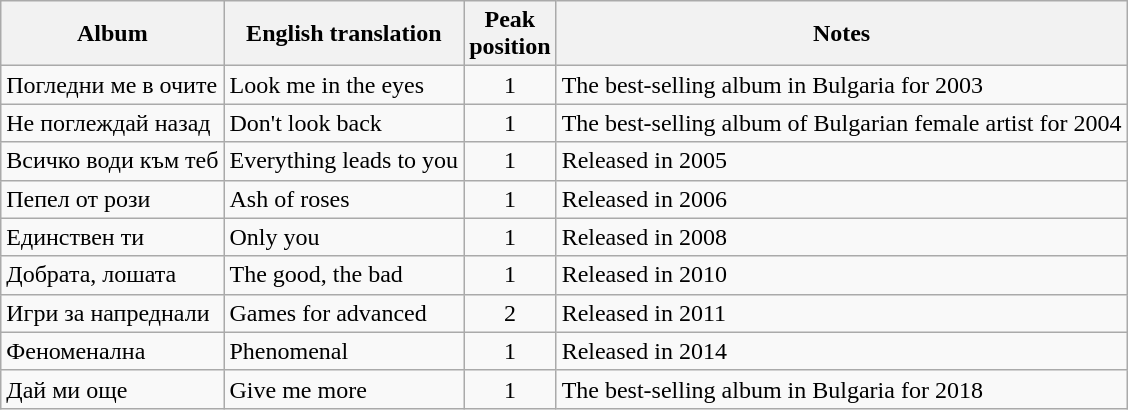<table class="wikitable sortable">
<tr>
<th>Album</th>
<th>English translation</th>
<th>Peak<br>position</th>
<th>Notes</th>
</tr>
<tr>
<td>Погледни ме в очите</td>
<td>Look me in the eyes</td>
<td style="text-align:center;">1</td>
<td>The best-selling album in Bulgaria for 2003</td>
</tr>
<tr>
<td>Не поглеждай назад</td>
<td>Don't look back</td>
<td style="text-align:center;">1</td>
<td>The best-selling album of Bulgarian female artist for 2004</td>
</tr>
<tr>
<td>Всичко води към теб</td>
<td>Everything leads to you</td>
<td style="text-align:center;">1</td>
<td>Released in 2005</td>
</tr>
<tr>
<td>Пепел от рози</td>
<td>Ash of roses</td>
<td style="text-align:center;">1</td>
<td>Released in 2006</td>
</tr>
<tr>
<td>Единствен ти</td>
<td>Only you</td>
<td style="text-align:center;">1</td>
<td>Released in 2008</td>
</tr>
<tr>
<td>Добрата, лошата</td>
<td>The good, the bad</td>
<td style="text-align:center;">1</td>
<td>Released in 2010</td>
</tr>
<tr>
<td>Игри за напреднали</td>
<td>Games for advanced</td>
<td style="text-align:center;">2</td>
<td>Released in 2011</td>
</tr>
<tr>
<td>Феноменална</td>
<td>Phenomenal</td>
<td style="text-align:center;">1</td>
<td>Released in 2014</td>
</tr>
<tr>
<td>Дай ми още</td>
<td>Give me more</td>
<td style="text-align:center;">1</td>
<td>The best-selling album in Bulgaria for 2018</td>
</tr>
</table>
